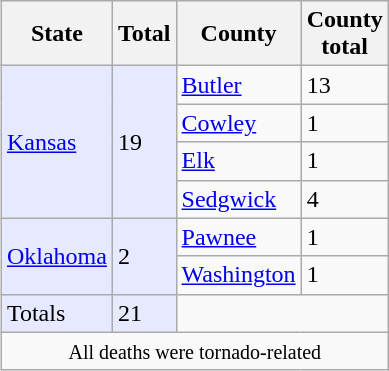<table class="wikitable" style="margin:0 0 0.5em 1em;float:right;">
<tr>
<th>State</th>
<th>Total</th>
<th>County</th>
<th>County<br>total</th>
</tr>
<tr>
<td rowspan="4" style="background:#e6e9ff;"><a href='#'>Kansas</a></td>
<td rowspan="4" style="background:#e6e9ff;">19</td>
<td><a href='#'>Butler</a></td>
<td>13</td>
</tr>
<tr>
<td><a href='#'>Cowley</a></td>
<td>1</td>
</tr>
<tr>
<td><a href='#'>Elk</a></td>
<td>1</td>
</tr>
<tr>
<td><a href='#'>Sedgwick</a></td>
<td>4</td>
</tr>
<tr>
<td rowspan="2" style="background:#e6e9ff;"><a href='#'>Oklahoma</a></td>
<td rowspan="2" style="background:#e6e9ff;">2</td>
<td><a href='#'>Pawnee</a></td>
<td>1</td>
</tr>
<tr>
<td><a href='#'>Washington</a></td>
<td>1</td>
</tr>
<tr>
<td style="background:#e6e9ff;">Totals</td>
<td style="background:#e6e9ff;">21</td>
<td colspan=2></td>
</tr>
<tr>
<td colspan="4" style="text-align:center;"><small>All deaths were tornado-related</small></td>
</tr>
</table>
